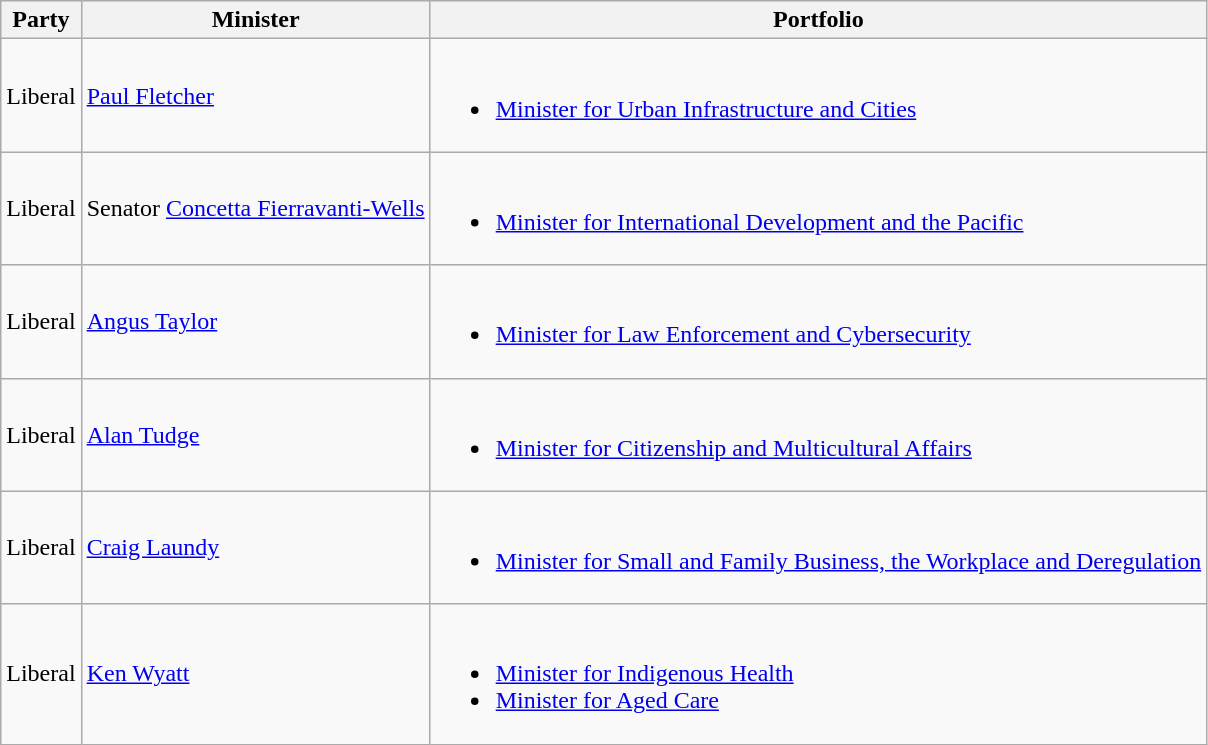<table class="wikitable sortable">
<tr>
<th>Party</th>
<th>Minister</th>
<th>Portfolio</th>
</tr>
<tr>
<td>Liberal</td>
<td><a href='#'>Paul Fletcher</a> </td>
<td><br><ul><li><a href='#'>Minister for Urban Infrastructure and Cities</a></li></ul></td>
</tr>
<tr>
<td>Liberal</td>
<td>Senator <a href='#'>Concetta Fierravanti-Wells</a></td>
<td><br><ul><li><a href='#'>Minister for International Development and the Pacific</a></li></ul></td>
</tr>
<tr>
<td>Liberal</td>
<td><a href='#'>Angus Taylor</a>  </td>
<td><br><ul><li><a href='#'>Minister for Law Enforcement and Cybersecurity</a></li></ul></td>
</tr>
<tr>
<td>Liberal</td>
<td><a href='#'>Alan Tudge</a>  </td>
<td><br><ul><li><a href='#'>Minister for Citizenship and Multicultural Affairs</a></li></ul></td>
</tr>
<tr>
<td>Liberal</td>
<td><a href='#'>Craig Laundy</a> </td>
<td><br><ul><li><a href='#'>Minister for Small and Family Business, the Workplace and Deregulation</a></li></ul></td>
</tr>
<tr>
<td>Liberal</td>
<td><a href='#'>Ken Wyatt</a> </td>
<td><br><ul><li><a href='#'>Minister for Indigenous Health</a></li><li><a href='#'>Minister for Aged Care</a></li></ul></td>
</tr>
</table>
